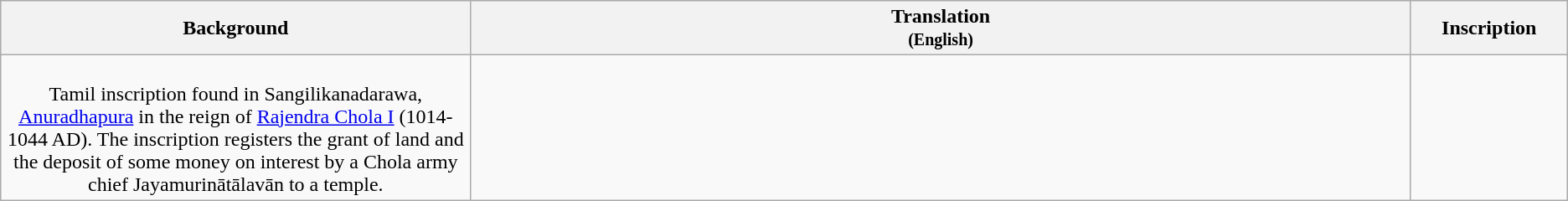<table class="wikitable centre">
<tr>
<th scope="col" align=left>Background<br></th>
<th>Translation<br><small>(English)</small></th>
<th>Inscription<br></th>
</tr>
<tr>
<td align=center width="30%"><br>Tamil inscription found in Sangilikanadarawa, <a href='#'>Anuradhapura</a> in the reign of <a href='#'>Rajendra Chola I</a> (1014-1044 AD). The inscription registers the grant of land and the deposit of some money on interest by a Chola army chief Jayamurinātālavān to a temple.</td>
<td align=left></td>
<td align=center width="10%"></td>
</tr>
</table>
